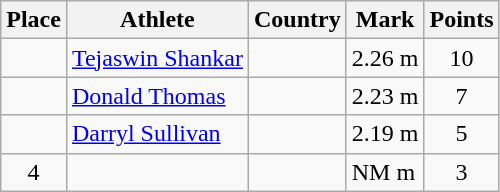<table class="wikitable">
<tr>
<th>Place</th>
<th>Athlete</th>
<th>Country</th>
<th>Mark</th>
<th>Points</th>
</tr>
<tr>
<td align=center></td>
<td><a href='#'>Tejaswin Shankar</a></td>
<td></td>
<td>2.26 m</td>
<td align=center>10</td>
</tr>
<tr>
<td align=center></td>
<td><a href='#'>Donald Thomas</a></td>
<td></td>
<td>2.23 m</td>
<td align=center>7</td>
</tr>
<tr>
<td align=center></td>
<td><a href='#'>Darryl Sullivan</a></td>
<td></td>
<td>2.19 m</td>
<td align=center>5</td>
</tr>
<tr>
<td align=center>4</td>
<td></td>
<td></td>
<td>NM m</td>
<td align=center>3</td>
</tr>
</table>
